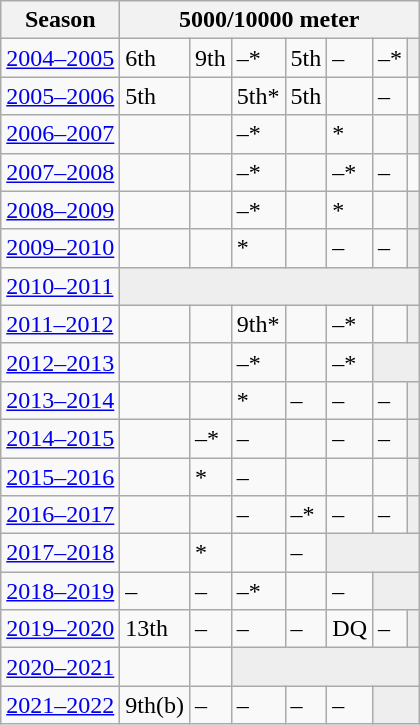<table class="wikitable" style="display: inline-table;">
<tr>
<th>Season</th>
<th colspan="7">5000/10000 meter</th>
</tr>
<tr>
<td><a href='#'>2004–2005</a></td>
<td>6th</td>
<td>9th</td>
<td>–*</td>
<td>5th</td>
<td>–</td>
<td>–*</td>
<td colspan="1" bgcolor=#EEEEEE></td>
</tr>
<tr>
<td><a href='#'>2005–2006</a></td>
<td>5th</td>
<td></td>
<td>5th*</td>
<td>5th</td>
<td></td>
<td>–</td>
<td></td>
</tr>
<tr>
<td><a href='#'>2006–2007</a></td>
<td></td>
<td></td>
<td>–*</td>
<td></td>
<td>*</td>
<td></td>
<td colspan="1" bgcolor=#EEEEEE></td>
</tr>
<tr>
<td><a href='#'>2007–2008</a></td>
<td></td>
<td></td>
<td>–*</td>
<td></td>
<td>–*</td>
<td>–</td>
<td></td>
</tr>
<tr>
<td><a href='#'>2008–2009</a></td>
<td></td>
<td></td>
<td>–*</td>
<td></td>
<td>*</td>
<td></td>
<td colspan="1" bgcolor=#EEEEEE></td>
</tr>
<tr>
<td><a href='#'>2009–2010</a></td>
<td></td>
<td></td>
<td>*</td>
<td></td>
<td>–</td>
<td>–</td>
<td colspan="1" bgcolor=#EEEEEE></td>
</tr>
<tr>
<td><a href='#'>2010–2011</a></td>
<td colspan="7" bgcolor=#EEEEEE></td>
</tr>
<tr>
<td><a href='#'>2011–2012</a></td>
<td></td>
<td></td>
<td>9th*</td>
<td></td>
<td>–*</td>
<td></td>
<td colspan="1" bgcolor=#EEEEEE></td>
</tr>
<tr>
<td><a href='#'>2012–2013</a></td>
<td></td>
<td></td>
<td>–*</td>
<td></td>
<td>–*</td>
<td colspan="2" bgcolor=#EEEEEE></td>
</tr>
<tr>
<td><a href='#'>2013–2014</a></td>
<td></td>
<td></td>
<td>*</td>
<td>–</td>
<td>–</td>
<td>–</td>
<td colspan="1" bgcolor=#EEEEEE></td>
</tr>
<tr>
<td><a href='#'>2014–2015</a></td>
<td></td>
<td>–*</td>
<td>–</td>
<td></td>
<td>–</td>
<td>–</td>
<td colspan="1" bgcolor=#EEEEEE></td>
</tr>
<tr>
<td><a href='#'>2015–2016</a></td>
<td></td>
<td>*</td>
<td>–</td>
<td></td>
<td></td>
<td></td>
<td colspan="1" bgcolor=#EEEEEE></td>
</tr>
<tr>
<td><a href='#'>2016–2017</a></td>
<td></td>
<td></td>
<td>–</td>
<td>–*</td>
<td>–</td>
<td>–</td>
<td colspan="1" bgcolor=#EEEEEE></td>
</tr>
<tr>
<td><a href='#'>2017–2018</a></td>
<td></td>
<td>*</td>
<td></td>
<td>–</td>
<td colspan="3" bgcolor=#EEEEEE></td>
</tr>
<tr>
<td><a href='#'>2018–2019</a></td>
<td>–</td>
<td>–</td>
<td>–*</td>
<td></td>
<td>–</td>
<td colspan="2" bgcolor=#EEEEEE></td>
</tr>
<tr>
<td><a href='#'>2019–2020</a></td>
<td>13th</td>
<td>–</td>
<td>–</td>
<td>–</td>
<td>DQ</td>
<td>–</td>
<td colspan="1" bgcolor=#EEEEEE></td>
</tr>
<tr>
<td><a href='#'>2020–2021</a></td>
<td></td>
<td></td>
<td colspan="5" bgcolor=#EEEEEE></td>
</tr>
<tr>
<td><a href='#'>2021–2022</a></td>
<td>9th(b)</td>
<td>–</td>
<td>–</td>
<td>–</td>
<td>–</td>
<td colspan="2" bgcolor=#EEEEEE></td>
</tr>
</table>
